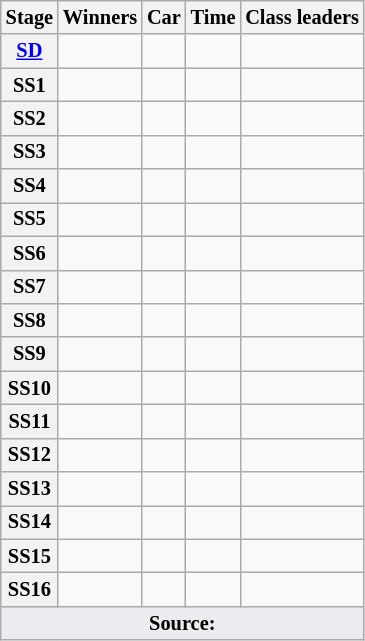<table class="wikitable" style="font-size:85%">
<tr>
<th>Stage</th>
<th>Winners</th>
<th>Car</th>
<th>Time</th>
<th>Class leaders</th>
</tr>
<tr>
<th><a href='#'>SD</a></th>
<td></td>
<td></td>
<td align="center"></td>
<td></td>
</tr>
<tr>
<th>SS1</th>
<td></td>
<td></td>
<td align="center"></td>
<td></td>
</tr>
<tr>
<th>SS2</th>
<td></td>
<td></td>
<td align="center"></td>
<td></td>
</tr>
<tr>
<th>SS3</th>
<td></td>
<td></td>
<td align="center"></td>
<td></td>
</tr>
<tr>
<th>SS4</th>
<td></td>
<td></td>
<td align="center"></td>
<td></td>
</tr>
<tr>
<th>SS5</th>
<td></td>
<td></td>
<td align="center"></td>
<td></td>
</tr>
<tr>
<th>SS6</th>
<td></td>
<td></td>
<td align="center"></td>
<td></td>
</tr>
<tr>
<th>SS7</th>
<td></td>
<td></td>
<td align="center"></td>
<td></td>
</tr>
<tr>
<th>SS8</th>
<td></td>
<td></td>
<td align="center"></td>
<td></td>
</tr>
<tr>
<th>SS9</th>
<td></td>
<td></td>
<td align="center"></td>
<td></td>
</tr>
<tr>
<th>SS10</th>
<td></td>
<td></td>
<td align="center"></td>
<td></td>
</tr>
<tr>
<th>SS11</th>
<td></td>
<td></td>
<td align="center"></td>
<td></td>
</tr>
<tr>
<th>SS12</th>
<td></td>
<td></td>
<td align="center"></td>
<td></td>
</tr>
<tr>
<th>SS13</th>
<td></td>
<td></td>
<td align="center"></td>
<td></td>
</tr>
<tr>
<th>SS14</th>
<td></td>
<td></td>
<td align="center"></td>
<td></td>
</tr>
<tr>
<th>SS15</th>
<td></td>
<td></td>
<td align="center"></td>
<td></td>
</tr>
<tr>
<th>SS16</th>
<td></td>
<td></td>
<td align="center"></td>
<td></td>
</tr>
<tr>
<td style="background-color:#EAECF0; text-align:center" colspan="5"><strong>Source:</strong></td>
</tr>
</table>
